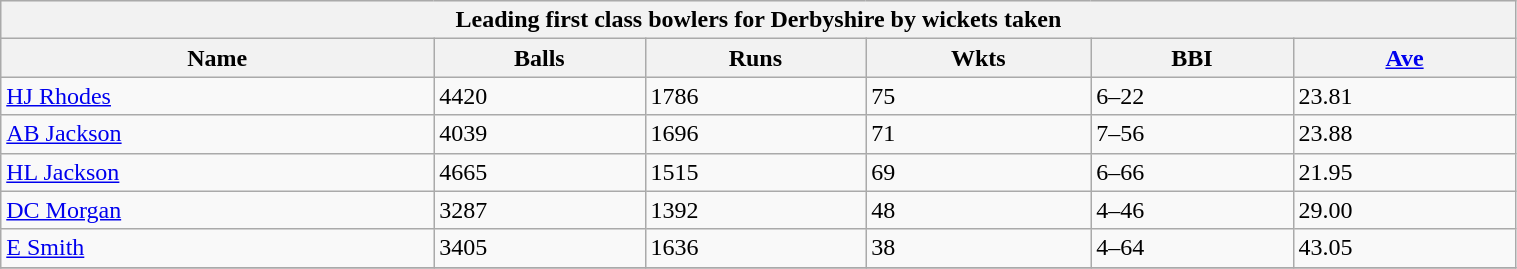<table class="wikitable" width="80%">
<tr bgcolor="#efefef">
<th colspan=6>Leading first class bowlers for Derbyshire by wickets taken</th>
</tr>
<tr bgcolor="#efefef">
<th>Name</th>
<th>Balls</th>
<th>Runs</th>
<th>Wkts</th>
<th>BBI</th>
<th><a href='#'>Ave</a></th>
</tr>
<tr>
<td><a href='#'>HJ Rhodes</a></td>
<td>4420</td>
<td>1786</td>
<td>75</td>
<td>6–22</td>
<td>23.81</td>
</tr>
<tr>
<td><a href='#'>AB Jackson</a></td>
<td>4039</td>
<td>1696</td>
<td>71</td>
<td>7–56</td>
<td>23.88</td>
</tr>
<tr>
<td><a href='#'>HL Jackson</a></td>
<td>4665</td>
<td>1515</td>
<td>69</td>
<td>6–66</td>
<td>21.95</td>
</tr>
<tr>
<td><a href='#'>DC Morgan</a></td>
<td>3287</td>
<td>1392</td>
<td>48</td>
<td>4–46</td>
<td>29.00</td>
</tr>
<tr>
<td><a href='#'>E Smith</a></td>
<td>3405</td>
<td>1636</td>
<td>38</td>
<td>4–64</td>
<td>43.05</td>
</tr>
<tr>
</tr>
</table>
